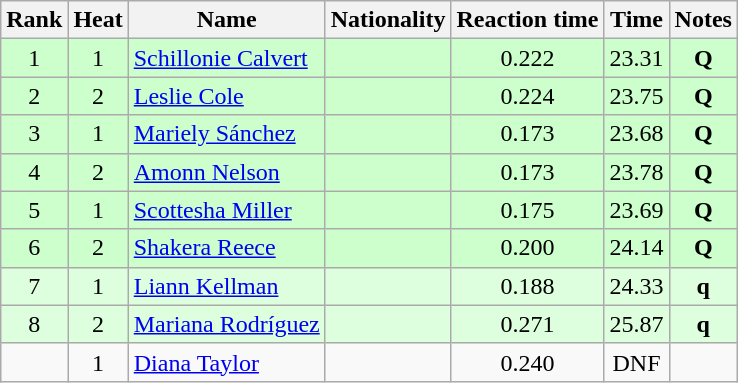<table class="wikitable sortable" style="text-align:center">
<tr>
<th>Rank</th>
<th>Heat</th>
<th>Name</th>
<th>Nationality</th>
<th>Reaction time</th>
<th>Time</th>
<th>Notes</th>
</tr>
<tr bgcolor=ccffcc>
<td align=center>1</td>
<td align=center>1</td>
<td align=left><a href='#'>Schillonie Calvert</a></td>
<td align=left></td>
<td>0.222</td>
<td>23.31</td>
<td><strong>Q</strong></td>
</tr>
<tr bgcolor=ccffcc>
<td align=center>2</td>
<td align=center>2</td>
<td align=left><a href='#'>Leslie Cole</a></td>
<td align=left></td>
<td>0.224</td>
<td>23.75</td>
<td><strong>Q</strong></td>
</tr>
<tr bgcolor=ccffcc>
<td align=center>3</td>
<td align=center>1</td>
<td align=left><a href='#'>Mariely Sánchez</a></td>
<td align=left></td>
<td>0.173</td>
<td>23.68</td>
<td><strong>Q</strong></td>
</tr>
<tr bgcolor=ccffcc>
<td align=center>4</td>
<td align=center>2</td>
<td align=left><a href='#'>Amonn Nelson</a></td>
<td align=left></td>
<td>0.173</td>
<td>23.78</td>
<td><strong>Q</strong></td>
</tr>
<tr bgcolor=ccffcc>
<td align=center>5</td>
<td align=center>1</td>
<td align=left><a href='#'>Scottesha Miller</a></td>
<td align=left></td>
<td>0.175</td>
<td>23.69</td>
<td><strong>Q</strong></td>
</tr>
<tr bgcolor=ccffcc>
<td align=center>6</td>
<td align=center>2</td>
<td align=left><a href='#'>Shakera Reece</a></td>
<td align=left></td>
<td>0.200</td>
<td>24.14</td>
<td><strong>Q</strong></td>
</tr>
<tr bgcolor=ddffdd>
<td align=center>7</td>
<td align=center>1</td>
<td align=left><a href='#'>Liann Kellman</a></td>
<td align=left></td>
<td>0.188</td>
<td>24.33</td>
<td><strong>q</strong></td>
</tr>
<tr bgcolor=ddffdd>
<td align=center>8</td>
<td align=center>2</td>
<td align=left><a href='#'>Mariana Rodríguez</a></td>
<td align=left></td>
<td>0.271</td>
<td>25.87</td>
<td><strong>q</strong></td>
</tr>
<tr>
<td align=center></td>
<td align=center>1</td>
<td align=left><a href='#'>Diana Taylor</a></td>
<td align=left></td>
<td>0.240</td>
<td>DNF</td>
<td></td>
</tr>
</table>
